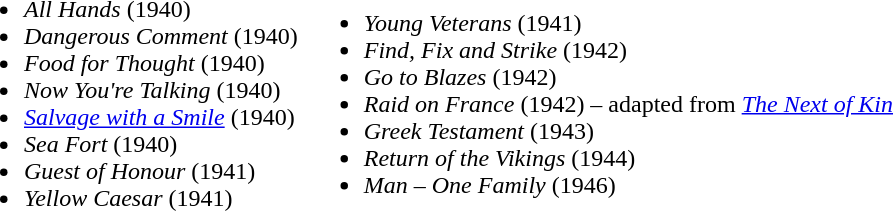<table cellpadding=0 cellspacing=4 border=0>
<tr>
<td><br><ul><li><em>All Hands</em> (1940)</li><li><em>Dangerous Comment</em> (1940)</li><li><em>Food for Thought</em> (1940)</li><li><em>Now You're Talking</em> (1940)</li><li><em><a href='#'>Salvage with a Smile</a></em> (1940)</li><li><em>Sea Fort</em> (1940)</li><li><em>Guest of Honour</em> (1941)</li><li><em>Yellow Caesar</em> (1941)</li></ul></td>
<td><br><ul><li><em>Young Veterans</em> (1941)</li><li><em>Find, Fix and Strike</em> (1942)</li><li><em>Go to Blazes</em> (1942)</li><li><em>Raid on France</em> (1942) – adapted from <em><a href='#'>The Next of Kin</a></em></li><li><em>Greek Testament</em> (1943)</li><li><em>Return of the Vikings</em> (1944)</li><li><em>Man – One Family</em> (1946)</li></ul></td>
</tr>
</table>
